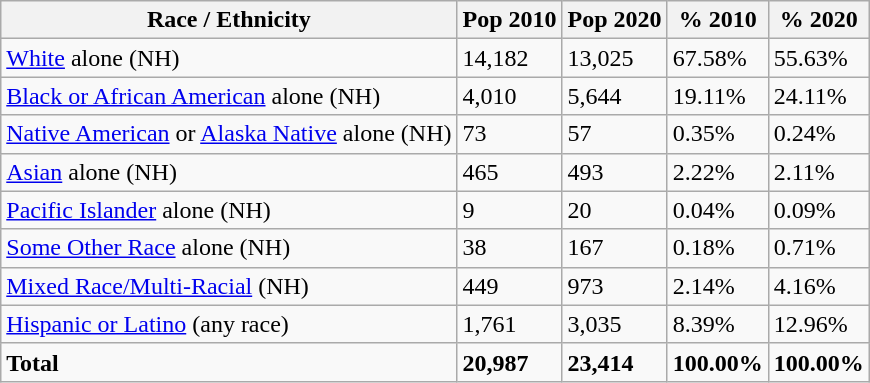<table class="wikitable">
<tr>
<th>Race / Ethnicity</th>
<th>Pop 2010</th>
<th>Pop 2020</th>
<th>% 2010</th>
<th>% 2020</th>
</tr>
<tr>
<td><a href='#'>White</a> alone (NH)</td>
<td>14,182</td>
<td>13,025</td>
<td>67.58%</td>
<td>55.63%</td>
</tr>
<tr>
<td><a href='#'>Black or African American</a> alone (NH)</td>
<td>4,010</td>
<td>5,644</td>
<td>19.11%</td>
<td>24.11%</td>
</tr>
<tr>
<td><a href='#'>Native American</a> or <a href='#'>Alaska Native</a> alone (NH)</td>
<td>73</td>
<td>57</td>
<td>0.35%</td>
<td>0.24%</td>
</tr>
<tr>
<td><a href='#'>Asian</a> alone (NH)</td>
<td>465</td>
<td>493</td>
<td>2.22%</td>
<td>2.11%</td>
</tr>
<tr>
<td><a href='#'>Pacific Islander</a> alone (NH)</td>
<td>9</td>
<td>20</td>
<td>0.04%</td>
<td>0.09%</td>
</tr>
<tr>
<td><a href='#'>Some Other Race</a> alone (NH)</td>
<td>38</td>
<td>167</td>
<td>0.18%</td>
<td>0.71%</td>
</tr>
<tr>
<td><a href='#'>Mixed Race/Multi-Racial</a> (NH)</td>
<td>449</td>
<td>973</td>
<td>2.14%</td>
<td>4.16%</td>
</tr>
<tr>
<td><a href='#'>Hispanic or Latino</a> (any race)</td>
<td>1,761</td>
<td>3,035</td>
<td>8.39%</td>
<td>12.96%</td>
</tr>
<tr>
<td><strong>Total</strong></td>
<td><strong>20,987</strong></td>
<td><strong>23,414</strong></td>
<td><strong>100.00%</strong></td>
<td><strong>100.00%</strong></td>
</tr>
</table>
